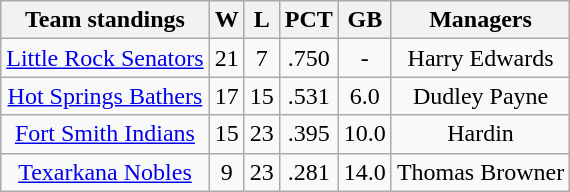<table class="wikitable" style="text-align:center">
<tr>
<th>Team standings</th>
<th>W</th>
<th>L</th>
<th>PCT</th>
<th>GB</th>
<th>Managers</th>
</tr>
<tr>
<td><a href='#'>Little Rock Senators</a></td>
<td>21</td>
<td>7</td>
<td>.750</td>
<td>-</td>
<td>Harry Edwards</td>
</tr>
<tr>
<td><a href='#'>Hot Springs Bathers</a></td>
<td>17</td>
<td>15</td>
<td>.531</td>
<td>6.0</td>
<td>Dudley Payne</td>
</tr>
<tr>
<td><a href='#'>Fort Smith Indians</a></td>
<td>15</td>
<td>23</td>
<td>.395</td>
<td>10.0</td>
<td>Hardin</td>
</tr>
<tr>
<td><a href='#'>Texarkana Nobles</a></td>
<td>9</td>
<td>23</td>
<td>.281</td>
<td>14.0</td>
<td>Thomas Browner</td>
</tr>
</table>
